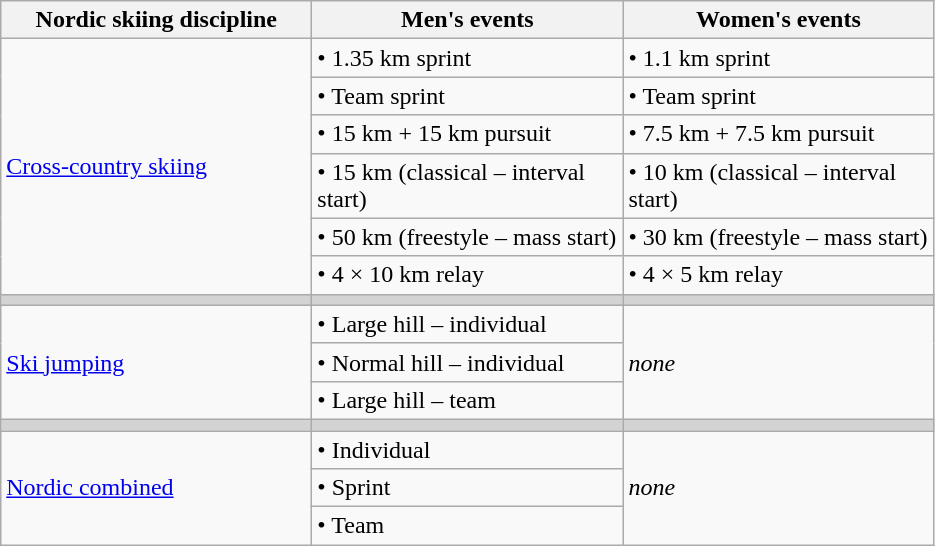<table class="wikitable">
<tr>
<th width=200!>Nordic skiing discipline</th>
<th width=200!>Men's events</th>
<th width=200!>Women's events</th>
</tr>
<tr>
<td rowspan=6><a href='#'>Cross-country skiing</a></td>
<td>• 1.35 km sprint</td>
<td>• 1.1 km sprint</td>
</tr>
<tr>
<td>• Team sprint</td>
<td>• Team sprint</td>
</tr>
<tr>
<td>• 15 km + 15 km pursuit</td>
<td>• 7.5 km + 7.5 km pursuit</td>
</tr>
<tr>
<td>• 15 km (classical – interval start)</td>
<td>• 10 km (classical – interval start)</td>
</tr>
<tr>
<td>• 50 km (freestyle – mass start)</td>
<td>• 30 km (freestyle – mass start)</td>
</tr>
<tr>
<td>• 4 × 10 km relay</td>
<td>• 4 × 5 km relay</td>
</tr>
<tr bgcolor=lightgray>
<td></td>
<td></td>
<td></td>
</tr>
<tr>
<td rowspan=3><a href='#'>Ski jumping</a></td>
<td>• Large hill – individual</td>
<td rowspan=3><em>none</em></td>
</tr>
<tr>
<td>• Normal hill – individual</td>
</tr>
<tr>
<td>• Large hill – team</td>
</tr>
<tr bgcolor=lightgray>
<td></td>
<td></td>
<td></td>
</tr>
<tr>
<td rowspan=3><a href='#'>Nordic combined</a></td>
<td>• Individual</td>
<td rowspan=3><em>none</em></td>
</tr>
<tr>
<td>• Sprint</td>
</tr>
<tr>
<td>• Team</td>
</tr>
</table>
